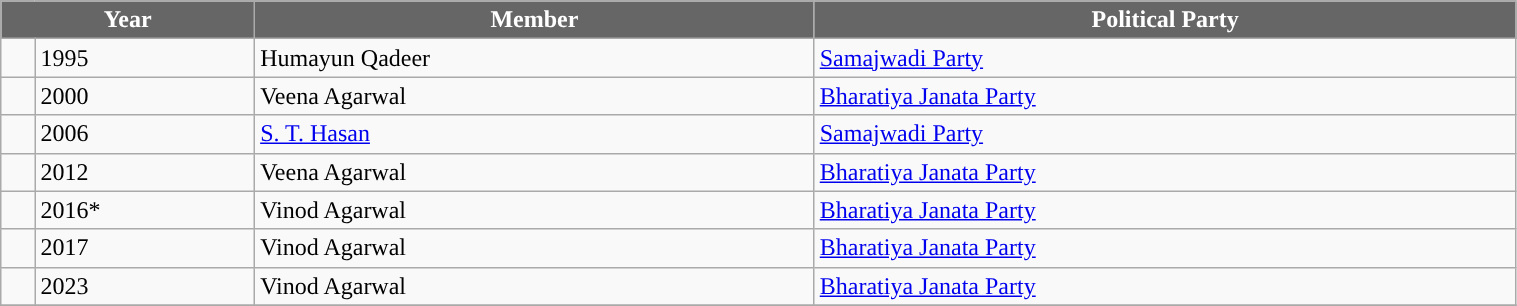<table class="wikitable" width=80%>
<tr>
<th style="background-color:#666666; color:white" colspan="2">Year</th>
<th style="background-color:#666666; color:white">Member</th>
<th style="background-color:#666666; color:white">Political Party</th>
</tr>
<tr>
<td style="background-color: "></td>
<td>1995</td>
<td>Humayun Qadeer</td>
<td><a href='#'>Samajwadi Party</a></td>
</tr>
<tr>
<td style="background-color: "></td>
<td>2000</td>
<td>Veena Agarwal</td>
<td><a href='#'>Bharatiya Janata Party</a></td>
</tr>
<tr>
<td style="background-color: "></td>
<td>2006</td>
<td><a href='#'>S. T. Hasan</a></td>
<td><a href='#'>Samajwadi Party</a></td>
</tr>
<tr>
<td style="background-color: "></td>
<td>2012</td>
<td>Veena Agarwal</td>
<td><a href='#'>Bharatiya Janata Party</a></td>
</tr>
<tr>
<td style="background-color: "></td>
<td>2016*</td>
<td>Vinod Agarwal</td>
<td><a href='#'>Bharatiya Janata Party</a></td>
</tr>
<tr>
<td style="background-color: "></td>
<td>2017</td>
<td>Vinod Agarwal</td>
<td><a href='#'>Bharatiya Janata Party</a></td>
</tr>
<tr>
<td style="background-color: "></td>
<td>2023</td>
<td>Vinod Agarwal</td>
<td><a href='#'>Bharatiya Janata Party</a></td>
</tr>
<tr>
</tr>
</table>
